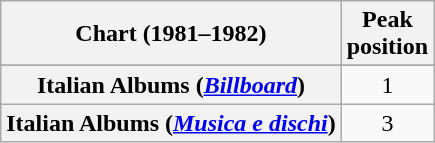<table class="wikitable sortable plainrowheaders" style="text-align:center">
<tr>
<th scope="col">Chart (1981–1982)</th>
<th scope="col">Peak<br>position</th>
</tr>
<tr>
</tr>
<tr>
</tr>
<tr>
<th scope="row">Italian Albums (<em><a href='#'>Billboard</a></em>)</th>
<td>1</td>
</tr>
<tr>
<th scope="row">Italian Albums (<em><a href='#'>Musica e dischi</a></em>)</th>
<td>3</td>
</tr>
</table>
